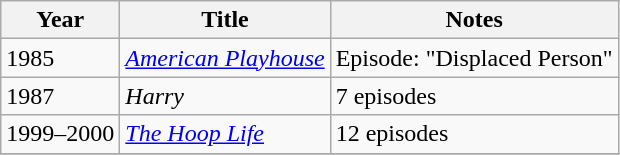<table class="wikitable plainrowheaders">
<tr>
<th>Year</th>
<th>Title</th>
<th>Notes</th>
</tr>
<tr>
<td>1985</td>
<td><em><a href='#'>American Playhouse</a></em></td>
<td>Episode: "Displaced Person"</td>
</tr>
<tr>
<td>1987</td>
<td><em>Harry</em></td>
<td>7 episodes</td>
</tr>
<tr>
<td>1999–2000</td>
<td><em><a href='#'>The Hoop Life</a></em></td>
<td>12 episodes</td>
</tr>
<tr>
</tr>
</table>
